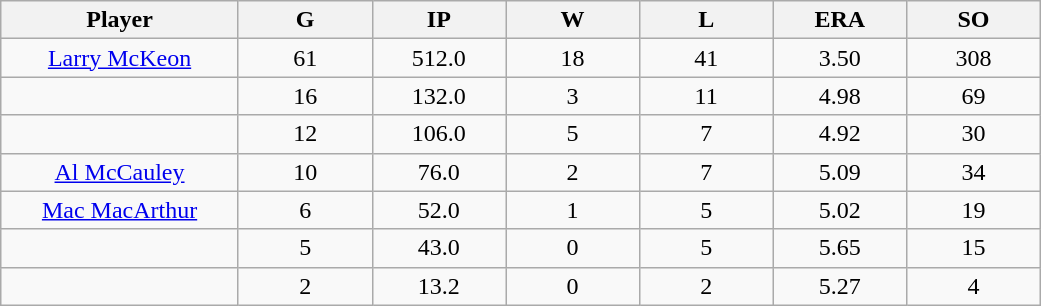<table class="wikitable sortable">
<tr>
<th bgcolor="#DDDDFF" width="16%">Player</th>
<th bgcolor="#DDDDFF" width="9%">G</th>
<th bgcolor="#DDDDFF" width="9%">IP</th>
<th bgcolor="#DDDDFF" width="9%">W</th>
<th bgcolor="#DDDDFF" width="9%">L</th>
<th bgcolor="#DDDDFF" width="9%">ERA</th>
<th bgcolor="#DDDDFF" width="9%">SO</th>
</tr>
<tr align="center">
<td><a href='#'>Larry McKeon</a></td>
<td>61</td>
<td>512.0</td>
<td>18</td>
<td>41</td>
<td>3.50</td>
<td>308</td>
</tr>
<tr align=center>
<td></td>
<td>16</td>
<td>132.0</td>
<td>3</td>
<td>11</td>
<td>4.98</td>
<td>69</td>
</tr>
<tr align="center">
<td></td>
<td>12</td>
<td>106.0</td>
<td>5</td>
<td>7</td>
<td>4.92</td>
<td>30</td>
</tr>
<tr align="center">
<td><a href='#'>Al McCauley</a></td>
<td>10</td>
<td>76.0</td>
<td>2</td>
<td>7</td>
<td>5.09</td>
<td>34</td>
</tr>
<tr align=center>
<td><a href='#'>Mac MacArthur</a></td>
<td>6</td>
<td>52.0</td>
<td>1</td>
<td>5</td>
<td>5.02</td>
<td>19</td>
</tr>
<tr align=center>
<td></td>
<td>5</td>
<td>43.0</td>
<td>0</td>
<td>5</td>
<td>5.65</td>
<td>15</td>
</tr>
<tr align="center">
<td></td>
<td>2</td>
<td>13.2</td>
<td>0</td>
<td>2</td>
<td>5.27</td>
<td>4</td>
</tr>
</table>
